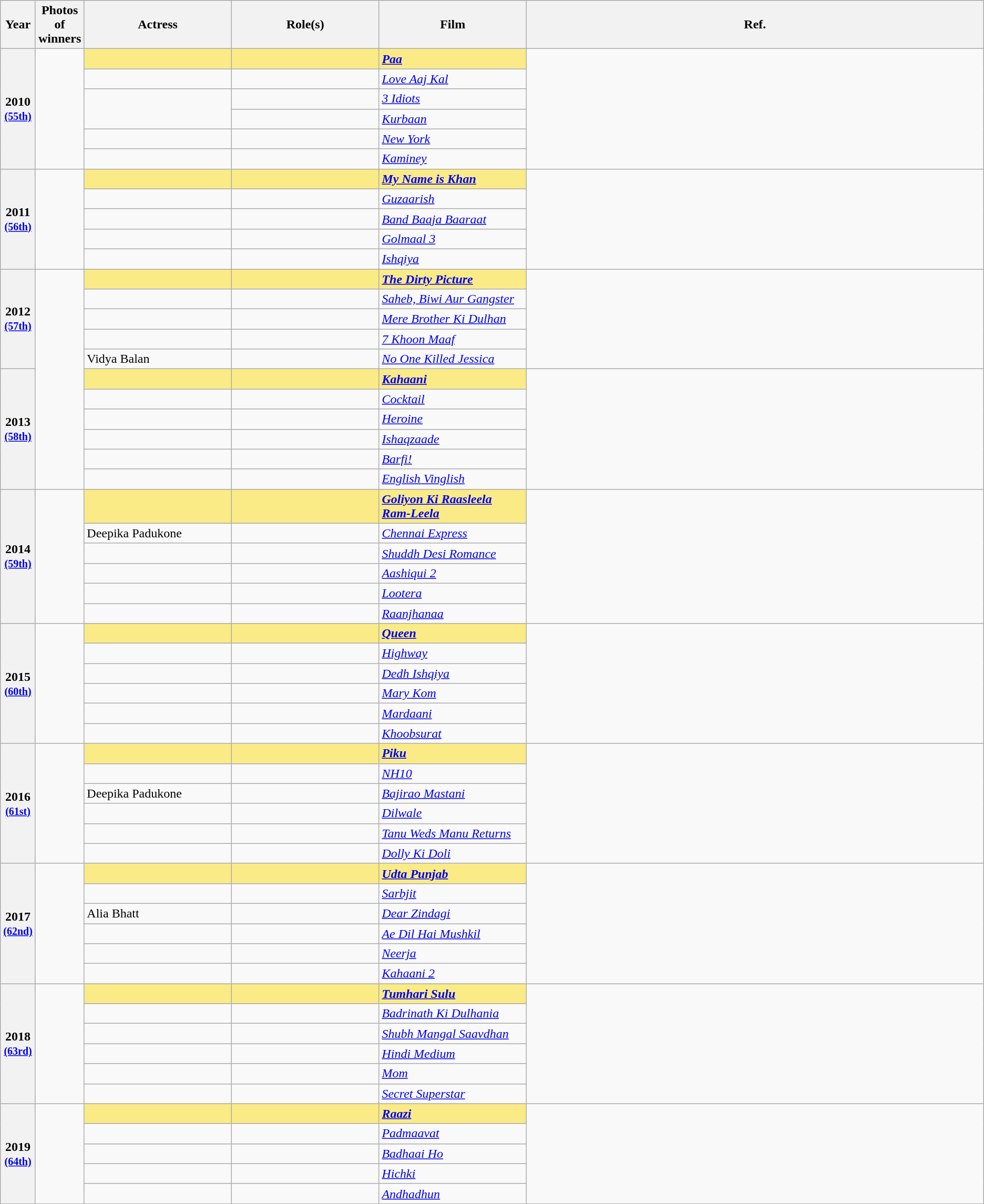<table class="wikitable sortable" style="text-align:left;">
<tr>
<th scope="col" style="width:3%; text-align:center;">Year</th>
<th scope="col" style="width:3%;text-align:center;">Photos of winners</th>
<th scope="col" style="width:15%;text-align:center;">Actress</th>
<th scope="col" style="width:15%;text-align:center;">Role(s)</th>
<th scope="col" style="width:15%;text-align:center;">Film</th>
<th>Ref.</th>
</tr>
<tr>
<th scope="row" rowspan=6 style="text-align:center">2010 <br><small><a href='#'>(55th)</a> </small></th>
<td rowspan=6 style="text-align:center"></td>
<td style="background:#FAEB86;"><strong></strong> </td>
<td style="background:#FAEB86;"><strong></strong></td>
<td style="background:#FAEB86;"><strong><em><a href='#'>Paa</a></em></strong></td>
<td rowspan="6"></td>
</tr>
<tr>
<td></td>
<td></td>
<td><em><a href='#'>Love Aaj Kal</a></em></td>
</tr>
<tr>
<td rowspan=2></td>
<td></td>
<td><em><a href='#'>3 Idiots</a></em></td>
</tr>
<tr>
<td></td>
<td><em><a href='#'>Kurbaan</a></em></td>
</tr>
<tr>
<td></td>
<td></td>
<td><em><a href='#'>New York</a></em></td>
</tr>
<tr>
<td></td>
<td></td>
<td><em><a href='#'>Kaminey</a></em></td>
</tr>
<tr>
<th scope="row" rowspan=5 style="text-align:center">2011 <br><small><a href='#'>(56th)</a> </small></th>
<td rowspan=5 style="text-align:center"></td>
<td style="background:#FAEB86;"><strong></strong> </td>
<td style="background:#FAEB86;"><strong></strong></td>
<td style="background:#FAEB86;"><strong><em><a href='#'>My Name is Khan</a></em></strong></td>
<td rowspan="5"></td>
</tr>
<tr>
<td></td>
<td></td>
<td><em><a href='#'>Guzaarish</a></em></td>
</tr>
<tr>
<td></td>
<td></td>
<td><em><a href='#'>Band Baaja Baaraat</a></em></td>
</tr>
<tr>
<td></td>
<td></td>
<td><em><a href='#'>Golmaal 3</a></em></td>
</tr>
<tr>
<td></td>
<td></td>
<td><em><a href='#'>Ishqiya</a></em></td>
</tr>
<tr>
<th scope="row" rowspan=5 style="text-align:center">2012 <br><small><a href='#'>(57th)</a> </small></th>
<td rowspan="11" style="text-align:center"></td>
<td style="background:#FAEB86;"><strong></strong> </td>
<td style="background:#FAEB86;"><strong></strong></td>
<td style="background:#FAEB86;"><strong><em><a href='#'>The Dirty Picture</a></em></strong></td>
<td rowspan="5"></td>
</tr>
<tr>
<td></td>
<td></td>
<td><em><a href='#'>Saheb, Biwi Aur Gangster</a></em></td>
</tr>
<tr>
<td></td>
<td></td>
<td><em><a href='#'>Mere Brother Ki Dulhan</a></em></td>
</tr>
<tr>
<td></td>
<td></td>
<td><em><a href='#'>7 Khoon Maaf</a></em></td>
</tr>
<tr>
<td>Vidya Balan</td>
<td></td>
<td><em><a href='#'>No One Killed Jessica</a></em></td>
</tr>
<tr>
<th scope="row" rowspan=6 style="text-align:center">2013 <br><small><a href='#'>(58th)</a> </small></th>
<td style="background:#FAEB86;"><strong></strong> </td>
<td style="background:#FAEB86;"><strong></strong></td>
<td style="background:#FAEB86;"><strong><em><a href='#'>Kahaani</a></em></strong></td>
<td rowspan="6"></td>
</tr>
<tr>
<td></td>
<td></td>
<td><em><a href='#'>Cocktail</a></em></td>
</tr>
<tr>
<td></td>
<td></td>
<td><em><a href='#'>Heroine</a></em></td>
</tr>
<tr>
<td></td>
<td></td>
<td><em><a href='#'>Ishaqzaade</a></em></td>
</tr>
<tr>
<td></td>
<td></td>
<td><em><a href='#'>Barfi!</a></em></td>
</tr>
<tr>
<td></td>
<td></td>
<td><em><a href='#'>English Vinglish</a></em></td>
</tr>
<tr>
<th rowspan="6" scope="row" style="text-align:center">2014 <br><small><a href='#'>(59th)</a> </small></th>
<td rowspan="6" style="text-align:center"></td>
<td style="background:#FAEB86;"><strong></strong> </td>
<td style="background:#FAEB86;"><strong></strong></td>
<td style="background:#FAEB86;"><strong><em><a href='#'>Goliyon Ki Raasleela Ram-Leela</a></em></strong></td>
<td rowspan="6"></td>
</tr>
<tr>
<td>Deepika Padukone</td>
<td></td>
<td><em><a href='#'>Chennai Express</a></em></td>
</tr>
<tr>
<td></td>
<td></td>
<td><em><a href='#'>Shuddh Desi Romance</a></em></td>
</tr>
<tr>
<td></td>
<td></td>
<td><em><a href='#'>Aashiqui 2</a></em></td>
</tr>
<tr>
<td></td>
<td></td>
<td><em><a href='#'>Lootera</a></em></td>
</tr>
<tr>
<td></td>
<td></td>
<td><em><a href='#'>Raanjhanaa</a></em></td>
</tr>
<tr>
<th scope="row" rowspan=6 style="text-align:center">2015 <br><small><a href='#'>(60th)</a> </small></th>
<td rowspan=6 style="text-align:center"></td>
<td style="background:#FAEB86;"><strong></strong> </td>
<td style="background:#FAEB86;"><strong></strong></td>
<td style="background:#FAEB86;"><strong><em><a href='#'>Queen</a></em></strong></td>
<td rowspan="6"></td>
</tr>
<tr>
<td></td>
<td></td>
<td><em><a href='#'>Highway</a></em></td>
</tr>
<tr>
<td></td>
<td></td>
<td><em><a href='#'>Dedh Ishqiya</a></em></td>
</tr>
<tr>
<td></td>
<td></td>
<td><em><a href='#'>Mary Kom</a></em></td>
</tr>
<tr>
<td></td>
<td></td>
<td><em><a href='#'>Mardaani</a></em></td>
</tr>
<tr>
<td></td>
<td></td>
<td><em><a href='#'>Khoobsurat</a></em></td>
</tr>
<tr>
<th scope="row" rowspan=6 style="text-align:center">2016 <br><small><a href='#'>(61st)</a> </small></th>
<td rowspan=6 style="text-align:center"></td>
<td style="background:#FAEB86;"><strong></strong> </td>
<td style="background:#FAEB86;"><strong></strong></td>
<td style="background:#FAEB86;"><strong><em><a href='#'>Piku</a></em></strong></td>
<td rowspan="6"></td>
</tr>
<tr>
<td></td>
<td></td>
<td><em><a href='#'>NH10</a></em></td>
</tr>
<tr>
<td>Deepika Padukone</td>
<td></td>
<td><em><a href='#'>Bajirao Mastani</a></em></td>
</tr>
<tr>
<td></td>
<td></td>
<td><em><a href='#'>Dilwale</a></em></td>
</tr>
<tr>
<td></td>
<td></td>
<td><em><a href='#'>Tanu Weds Manu Returns</a></em></td>
</tr>
<tr>
<td></td>
<td></td>
<td><em><a href='#'>Dolly Ki Doli</a></em></td>
</tr>
<tr>
<th scope="row" rowspan=6 style="text-align:center">2017 <br><small><a href='#'>(62nd)</a> </small></th>
<td rowspan=6 style="text-align:center"></td>
<td style="background:#FAEB86;"><strong></strong> </td>
<td style="background:#FAEB86;"><strong></strong></td>
<td style="background:#FAEB86;"><strong><em><a href='#'>Udta Punjab</a></em></strong></td>
<td rowspan="6"></td>
</tr>
<tr>
<td></td>
<td></td>
<td><em><a href='#'>Sarbjit</a></em></td>
</tr>
<tr>
<td>Alia Bhatt</td>
<td></td>
<td><em><a href='#'>Dear Zindagi</a></em></td>
</tr>
<tr>
<td></td>
<td></td>
<td><em><a href='#'>Ae Dil Hai Mushkil</a></em></td>
</tr>
<tr>
<td></td>
<td></td>
<td><em><a href='#'>Neerja</a></em></td>
</tr>
<tr>
<td></td>
<td></td>
<td><em><a href='#'>Kahaani 2</a></em></td>
</tr>
<tr>
<th scope="row" rowspan=6 style="text-align:center">2018 <br><small><a href='#'>(63rd)</a> </small></th>
<td rowspan=6 style="text-align:center"></td>
<td style="background:#FAEB86;"><strong></strong> </td>
<td style="background:#FAEB86;"><strong></strong></td>
<td style="background:#FAEB86;"><strong><em><a href='#'>Tumhari Sulu</a></em></strong></td>
<td rowspan="6"></td>
</tr>
<tr>
<td></td>
<td></td>
<td><em><a href='#'>Badrinath Ki Dulhania</a></em></td>
</tr>
<tr>
<td></td>
<td></td>
<td><em><a href='#'>Shubh Mangal Saavdhan</a></em></td>
</tr>
<tr>
<td></td>
<td></td>
<td><em><a href='#'>Hindi Medium</a></em></td>
</tr>
<tr>
<td></td>
<td></td>
<td><em><a href='#'>Mom</a></em></td>
</tr>
<tr>
<td></td>
<td></td>
<td><em><a href='#'>Secret Superstar</a></em></td>
</tr>
<tr>
<th scope="row" rowspan=5 style="text-align:center">2019 <br><small><a href='#'>(64th)</a> </small></th>
<td rowspan=5 style="text-align:center"></td>
<td style="background:#FAEB86;"><strong></strong> </td>
<td style="background:#FAEB86;"><strong></strong></td>
<td style="background:#FAEB86;"><strong><em><a href='#'>Raazi</a></em></strong></td>
<td rowspan="5"></td>
</tr>
<tr>
<td></td>
<td></td>
<td><em><a href='#'>Padmaavat</a></em></td>
</tr>
<tr>
<td></td>
<td></td>
<td><em><a href='#'>Badhaai Ho</a></em></td>
</tr>
<tr>
<td></td>
<td></td>
<td><em><a href='#'>Hichki</a></em></td>
</tr>
<tr>
<td></td>
<td></td>
<td><em><a href='#'>Andhadhun</a></em></td>
</tr>
</table>
